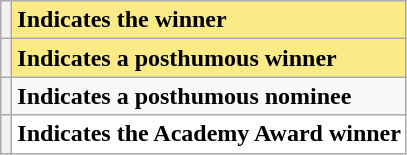<table class="wikitable">
<tr>
<th scope="row" style="text-align:center" style="background:#FAEB86;"></th>
<td style="background:#FAEB86;"><strong>Indicates the winner</strong></td>
</tr>
<tr>
<th scope="row" style="text-align:center" style="background:#FAEB86;"></th>
<td style="background:#FAEB86;"><strong>Indicates a posthumous winner</strong></td>
</tr>
<tr>
<th scope="row" style="text-align:center"></th>
<td><strong>Indicates a posthumous nominee</strong></td>
</tr>
<tr>
<th scope="row" style="text-align:center" style="background:#FFFFFF;"></th>
<td style="background:#FFFFFF;"><strong>Indicates the Academy Award winner</strong></td>
</tr>
</table>
